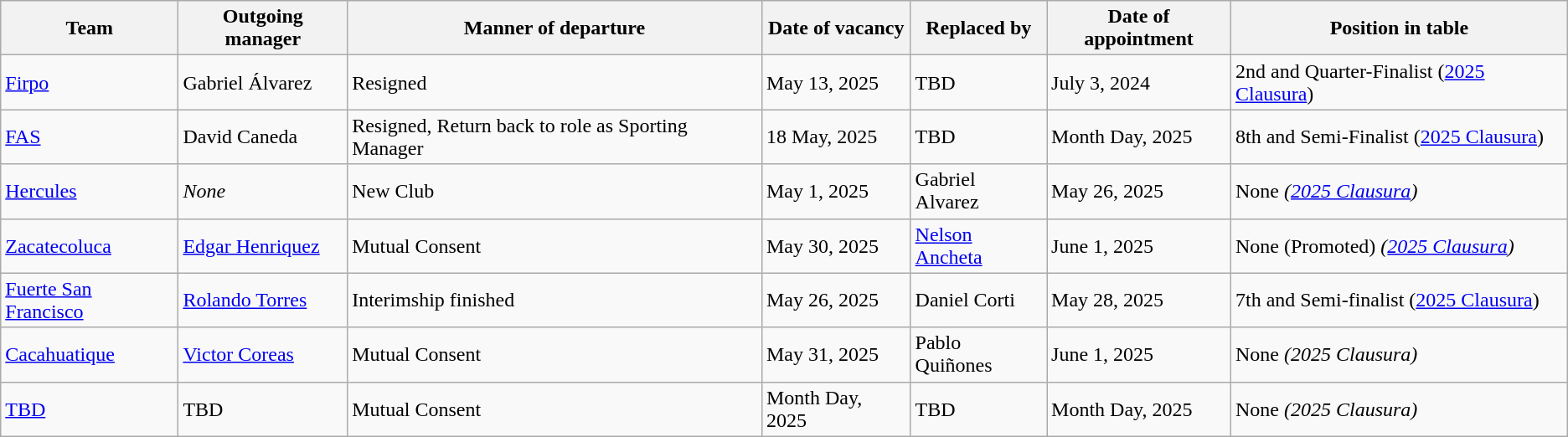<table class="wikitable">
<tr>
<th>Team</th>
<th>Outgoing manager</th>
<th>Manner of departure</th>
<th>Date of vacancy</th>
<th>Replaced by</th>
<th>Date of appointment</th>
<th>Position in table</th>
</tr>
<tr>
<td><a href='#'>Firpo</a></td>
<td> Gabriel Álvarez </td>
<td>Resigned</td>
<td>May 13, 2025</td>
<td> TBD</td>
<td>July 3, 2024</td>
<td>2nd and Quarter-Finalist (<a href='#'>2025 Clausura</a>)</td>
</tr>
<tr>
<td><a href='#'>FAS</a></td>
<td> David Caneda </td>
<td>Resigned, Return back to role as Sporting Manager</td>
<td>18 May, 2025</td>
<td> TBD</td>
<td>Month Day, 2025</td>
<td>8th and Semi-Finalist (<a href='#'>2025 Clausura</a>)</td>
</tr>
<tr>
<td><a href='#'>Hercules</a></td>
<td><em>None<strong></td>
<td></em>New Club<em></td>
<td>May 1, 2025</td>
<td> Gabriel Alvarez </td>
<td>May 26, 2025</td>
<td></em>None<em> (<a href='#'>2025 Clausura</a>)</td>
</tr>
<tr>
<td><a href='#'>Zacatecoluca</a></td>
<td> <a href='#'>Edgar Henriquez</a> </td>
<td>Mutual Consent</td>
<td>May 30, 2025</td>
<td> <a href='#'>Nelson Ancheta</a> </td>
<td>June 1, 2025</td>
<td></em>None (Promoted)<em> (<a href='#'>2025 Clausura</a>)</td>
</tr>
<tr>
<td><a href='#'>Fuerte San Francisco</a></td>
<td> <a href='#'>Rolando Torres</a></td>
<td>Interimship finished</td>
<td>May 26, 2025</td>
<td> Daniel Corti </td>
<td>May 28, 2025</td>
<td>7th and Semi-finalist (<a href='#'>2025 Clausura</a>)</td>
</tr>
<tr>
<td><a href='#'>Cacahuatique</a></td>
<td> <a href='#'>Victor Coreas</a></td>
<td>Mutual Consent</td>
<td>May 31, 2025</td>
<td> Pablo Quiñones  </td>
<td>June 1, 2025</td>
<td></em>None<em> (2025 Clausura)</td>
</tr>
<tr>
<td><a href='#'>TBD</a></td>
<td> TBD</td>
<td>Mutual Consent</td>
<td>Month Day, 2025</td>
<td> TBD</td>
<td>Month Day, 2025</td>
<td></em>None<em> (2025 Clausura)</td>
</tr>
</table>
